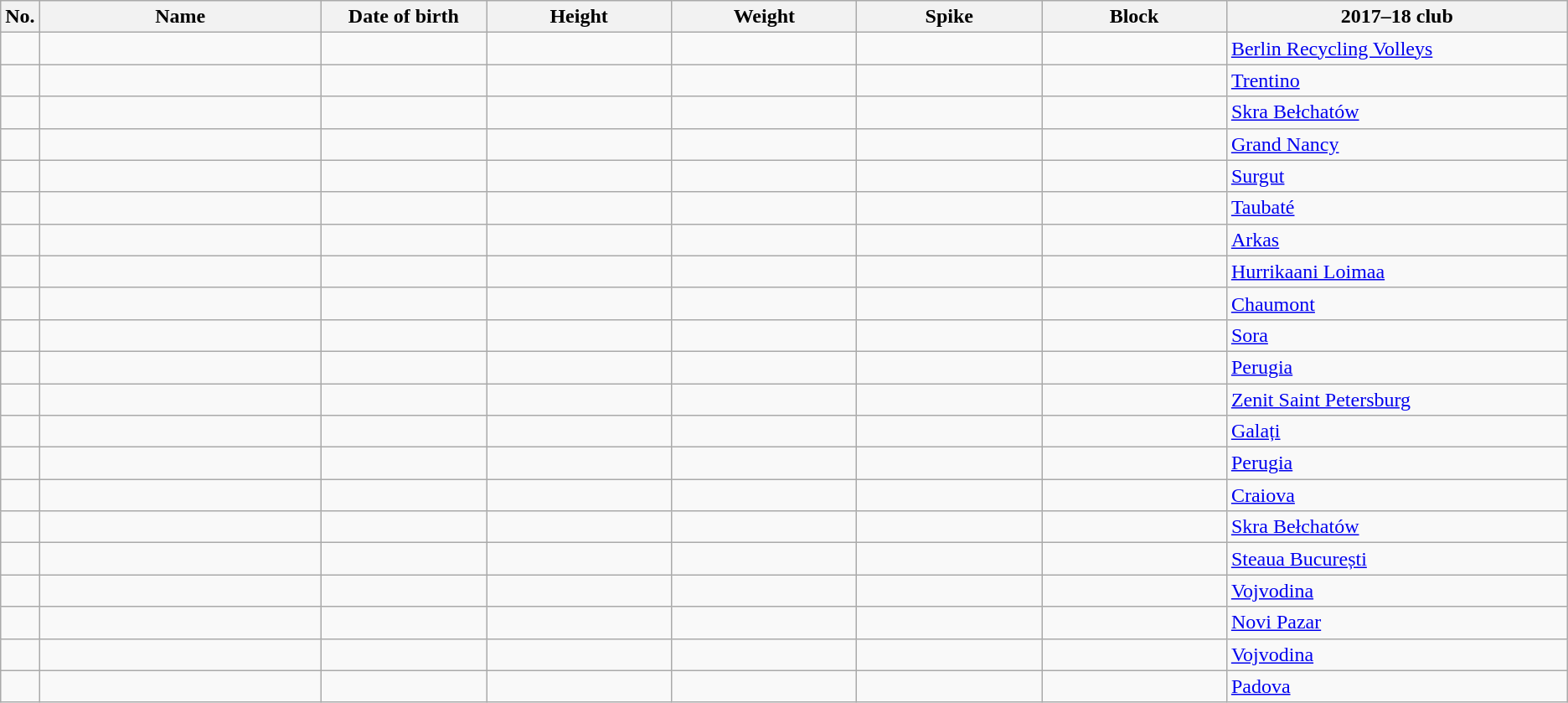<table class="wikitable sortable" style="font-size:100%; text-align:center;">
<tr>
<th>No.</th>
<th style="width:14em">Name</th>
<th style="width:8em">Date of birth</th>
<th style="width:9em">Height</th>
<th style="width:9em">Weight</th>
<th style="width:9em">Spike</th>
<th style="width:9em">Block</th>
<th style="width:17em">2017–18 club</th>
</tr>
<tr>
<td></td>
<td align=left></td>
<td align=right></td>
<td></td>
<td></td>
<td></td>
<td></td>
<td align=left> <a href='#'>Berlin Recycling Volleys</a></td>
</tr>
<tr>
<td></td>
<td align=left></td>
<td align=right></td>
<td></td>
<td></td>
<td></td>
<td></td>
<td align=left> <a href='#'>Trentino</a></td>
</tr>
<tr>
<td></td>
<td align=left></td>
<td align=right></td>
<td></td>
<td></td>
<td></td>
<td></td>
<td align=left> <a href='#'>Skra Bełchatów</a></td>
</tr>
<tr>
<td></td>
<td align=left></td>
<td align=right></td>
<td></td>
<td></td>
<td></td>
<td></td>
<td align=left> <a href='#'>Grand Nancy</a></td>
</tr>
<tr>
<td></td>
<td align=left></td>
<td align=right></td>
<td></td>
<td></td>
<td></td>
<td></td>
<td align=left> <a href='#'>Surgut</a></td>
</tr>
<tr>
<td></td>
<td align=left></td>
<td align=right></td>
<td></td>
<td></td>
<td></td>
<td></td>
<td align=left> <a href='#'>Taubaté</a></td>
</tr>
<tr>
<td></td>
<td align=left></td>
<td align=right></td>
<td></td>
<td></td>
<td></td>
<td></td>
<td align=left> <a href='#'>Arkas</a></td>
</tr>
<tr>
<td></td>
<td align=left></td>
<td align=right></td>
<td></td>
<td></td>
<td></td>
<td></td>
<td align=left> <a href='#'>Hurrikaani Loimaa</a></td>
</tr>
<tr>
<td></td>
<td align=left></td>
<td align=right></td>
<td></td>
<td></td>
<td></td>
<td></td>
<td align=left> <a href='#'>Chaumont</a></td>
</tr>
<tr>
<td></td>
<td align=left></td>
<td align=right></td>
<td></td>
<td></td>
<td></td>
<td></td>
<td align=left> <a href='#'>Sora</a></td>
</tr>
<tr>
<td></td>
<td align=left></td>
<td align=right></td>
<td></td>
<td></td>
<td></td>
<td></td>
<td align=left> <a href='#'>Perugia</a></td>
</tr>
<tr>
<td></td>
<td align=left></td>
<td align=right></td>
<td></td>
<td></td>
<td></td>
<td></td>
<td align=left> <a href='#'>Zenit Saint Petersburg</a></td>
</tr>
<tr>
<td></td>
<td align=left></td>
<td align=right></td>
<td></td>
<td></td>
<td></td>
<td></td>
<td align=left> <a href='#'>Galați</a></td>
</tr>
<tr>
<td></td>
<td align=left></td>
<td align=right></td>
<td></td>
<td></td>
<td></td>
<td></td>
<td align=left> <a href='#'>Perugia</a></td>
</tr>
<tr>
<td></td>
<td align=left></td>
<td align=right></td>
<td></td>
<td></td>
<td></td>
<td></td>
<td align=left> <a href='#'>Craiova</a></td>
</tr>
<tr>
<td></td>
<td align=left></td>
<td align=right></td>
<td></td>
<td></td>
<td></td>
<td></td>
<td align=left> <a href='#'>Skra Bełchatów</a></td>
</tr>
<tr>
<td></td>
<td align=left></td>
<td align=right></td>
<td></td>
<td></td>
<td></td>
<td></td>
<td align=left> <a href='#'>Steaua București</a></td>
</tr>
<tr>
<td></td>
<td align=left></td>
<td align=right></td>
<td></td>
<td></td>
<td></td>
<td></td>
<td align=left> <a href='#'>Vojvodina</a></td>
</tr>
<tr>
<td></td>
<td align=left></td>
<td align=right></td>
<td></td>
<td></td>
<td></td>
<td></td>
<td align=left> <a href='#'>Novi Pazar</a></td>
</tr>
<tr>
<td></td>
<td align=left></td>
<td align=right></td>
<td></td>
<td></td>
<td></td>
<td></td>
<td align=left> <a href='#'>Vojvodina</a></td>
</tr>
<tr>
<td></td>
<td align=left></td>
<td align=right></td>
<td></td>
<td></td>
<td></td>
<td></td>
<td align=left> <a href='#'>Padova</a></td>
</tr>
</table>
